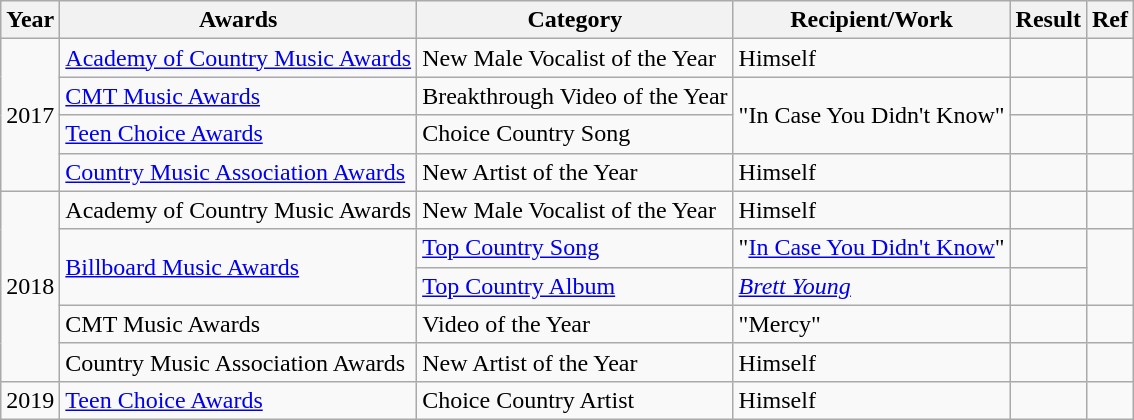<table class="wikitable">
<tr>
<th>Year</th>
<th>Awards</th>
<th>Category</th>
<th>Recipient/Work</th>
<th>Result</th>
<th>Ref</th>
</tr>
<tr>
<td rowspan="4">2017</td>
<td><a href='#'>Academy of Country Music Awards</a></td>
<td>New Male Vocalist of the Year</td>
<td>Himself</td>
<td></td>
<td></td>
</tr>
<tr>
<td><a href='#'>CMT Music Awards</a></td>
<td>Breakthrough Video of the Year</td>
<td rowspan=2>"In Case You Didn't Know"</td>
<td></td>
<td></td>
</tr>
<tr>
<td><a href='#'>Teen Choice Awards</a></td>
<td>Choice Country Song</td>
<td></td>
<td></td>
</tr>
<tr>
<td><a href='#'>Country Music Association Awards</a></td>
<td>New Artist of the Year</td>
<td>Himself</td>
<td></td>
<td></td>
</tr>
<tr>
<td rowspan="5">2018</td>
<td>Academy of Country Music Awards</td>
<td>New Male Vocalist of the Year</td>
<td>Himself</td>
<td></td>
<td></td>
</tr>
<tr>
<td rowspan="2"><a href='#'>Billboard Music Awards</a></td>
<td><a href='#'>Top Country Song</a></td>
<td>"<a href='#'>In Case You Didn't Know</a>"</td>
<td></td>
<td rowspan="2"></td>
</tr>
<tr>
<td><a href='#'>Top Country Album</a></td>
<td><em><a href='#'>Brett Young</a></em></td>
<td></td>
</tr>
<tr>
<td>CMT Music Awards</td>
<td>Video of the Year</td>
<td>"Mercy"</td>
<td></td>
<td></td>
</tr>
<tr>
<td>Country Music Association Awards</td>
<td>New Artist of the Year</td>
<td>Himself</td>
<td></td>
<td></td>
</tr>
<tr>
<td>2019</td>
<td><a href='#'>Teen Choice Awards</a></td>
<td>Choice Country Artist</td>
<td>Himself</td>
<td></td>
<td></td>
</tr>
</table>
